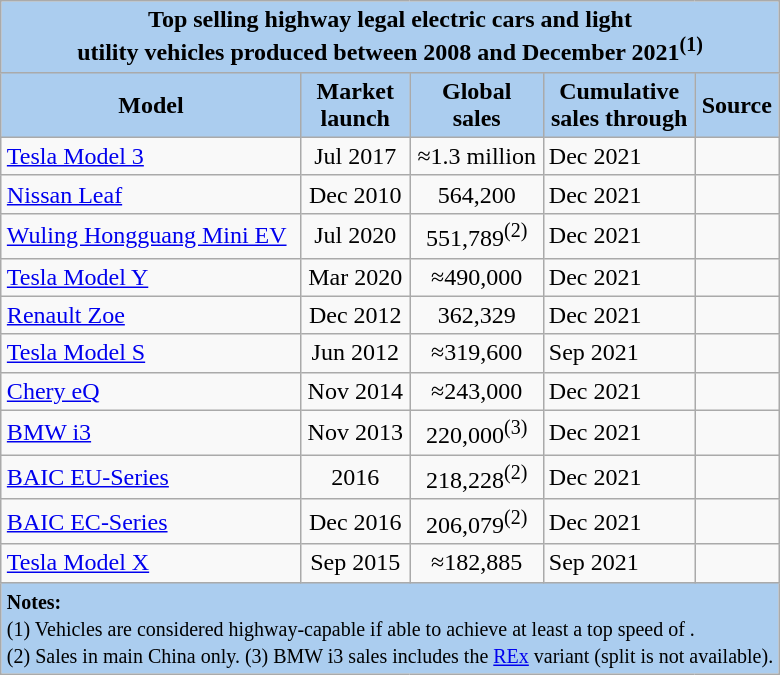<table class="wikitable" style="margin: 1em auto 1em auto">
<tr>
<th colspan="5" style="text-align:center; background:#abcdef;">Top selling highway legal electric cars and light<br> utility vehicles produced between 2008 and December 2021<sup>(1)</sup><br></th>
</tr>
<tr>
<th style="background:#ABCDEF;">Model</th>
<th style="background:#abcdef;">Market<br>launch</th>
<th style="background:#abcdef;">Global<br> sales</th>
<th style="background:#abcdef;">Cumulative<br>sales through</th>
<th style="background:#abcdef;">Source</th>
</tr>
<tr align=center>
<td align=left><a href='#'>Tesla Model 3</a></td>
<td>Jul 2017</td>
<td>≈1.3 million</td>
<td align=left>Dec 2021</td>
<td align=left></td>
</tr>
<tr align=center>
<td align=left><a href='#'>Nissan Leaf</a></td>
<td>Dec 2010</td>
<td>564,200</td>
<td align=left>Dec 2021</td>
<td align=left></td>
</tr>
<tr align=center>
<td align=left><a href='#'>Wuling Hongguang Mini EV</a></td>
<td>Jul 2020</td>
<td>551,789<sup>(2)</sup></td>
<td align=left>Dec 2021</td>
<td align=left></td>
</tr>
<tr align=center>
<td align=left><a href='#'>Tesla Model Y</a></td>
<td>Mar 2020</td>
<td>≈490,000</td>
<td align=left>Dec 2021</td>
<td align=left></td>
</tr>
<tr align=center>
<td align=left><a href='#'>Renault Zoe</a></td>
<td>Dec 2012</td>
<td>362,329</td>
<td align=left>Dec 2021</td>
<td align=left></td>
</tr>
<tr align=center>
<td align=left><a href='#'>Tesla Model S</a></td>
<td>Jun 2012</td>
<td>≈319,600</td>
<td align=left>Sep 2021</td>
<td align=left></td>
</tr>
<tr align=center>
<td align=left><a href='#'>Chery eQ</a></td>
<td>Nov 2014</td>
<td>≈243,000</td>
<td align=left>Dec 2021</td>
<td align=left></td>
</tr>
<tr align=center>
<td align=left><a href='#'>BMW i3</a></td>
<td>Nov 2013</td>
<td>220,000<sup>(3)</sup></td>
<td align=left>Dec 2021</td>
<td align=left></td>
</tr>
<tr align=center>
<td align=left><a href='#'>BAIC EU-Series</a></td>
<td>2016</td>
<td>218,228<sup>(2)</sup></td>
<td align=left>Dec 2021</td>
<td align=left></td>
</tr>
<tr align=center>
<td align=left><a href='#'>BAIC EC-Series</a></td>
<td>Dec 2016</td>
<td>206,079<sup>(2)</sup></td>
<td align=left>Dec 2021</td>
<td align=left></td>
</tr>
<tr align=center>
<td align=left><a href='#'>Tesla Model X</a></td>
<td>Sep 2015</td>
<td>≈182,885</td>
<td align=left>Sep 2021</td>
<td align=left></td>
</tr>
<tr>
<td colspan="5" style="background:#ABCDEF;"><small><strong>Notes:</strong> <br>(1) Vehicles are considered highway-capable if able to achieve at least a top speed of .<br> (2) Sales in main China only. (3) BMW i3 sales includes the <a href='#'>REx</a> variant (split is not available). </small></td>
</tr>
</table>
